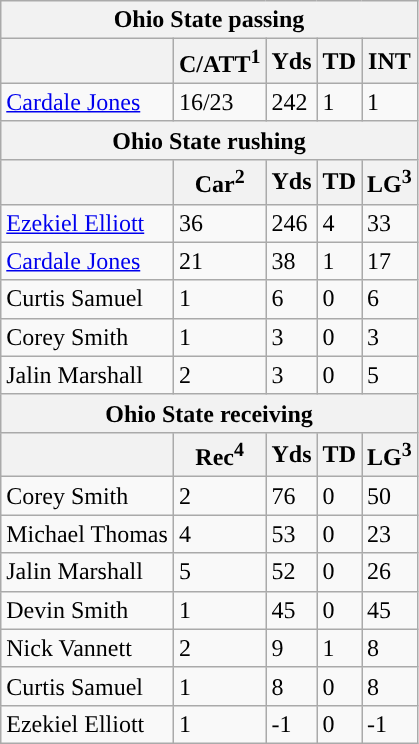<table class="wikitable">
<tr>
<th colspan="5">Ohio State passing</th>
</tr>
<tr>
<th></th>
<th>C/ATT<sup>1</sup></th>
<th>Yds</th>
<th>TD</th>
<th>INT</th>
</tr>
<tr>
<td><a href='#'>Cardale Jones</a></td>
<td>16/23</td>
<td>242</td>
<td>1</td>
<td>1</td>
</tr>
<tr>
<th colspan="5">Ohio State rushing</th>
</tr>
<tr>
<th></th>
<th>Car<sup>2</sup></th>
<th>Yds</th>
<th>TD</th>
<th>LG<sup>3</sup></th>
</tr>
<tr>
<td><a href='#'>Ezekiel Elliott</a></td>
<td>36</td>
<td>246</td>
<td>4</td>
<td>33</td>
</tr>
<tr>
<td><a href='#'>Cardale Jones</a></td>
<td>21</td>
<td>38</td>
<td>1</td>
<td>17</td>
</tr>
<tr>
<td>Curtis Samuel</td>
<td>1</td>
<td>6</td>
<td>0</td>
<td>6</td>
</tr>
<tr>
<td>Corey Smith</td>
<td>1</td>
<td>3</td>
<td>0</td>
<td>3</td>
</tr>
<tr>
<td>Jalin Marshall</td>
<td>2</td>
<td>3</td>
<td>0</td>
<td>5</td>
</tr>
<tr>
<th colspan="7">Ohio State receiving</th>
</tr>
<tr>
<th></th>
<th>Rec<sup>4</sup></th>
<th>Yds</th>
<th>TD</th>
<th>LG<sup>3</sup></th>
</tr>
<tr>
<td>Corey Smith</td>
<td>2</td>
<td>76</td>
<td>0</td>
<td>50</td>
</tr>
<tr>
<td>Michael Thomas</td>
<td>4</td>
<td>53</td>
<td>0</td>
<td>23</td>
</tr>
<tr>
<td>Jalin Marshall</td>
<td>5</td>
<td>52</td>
<td>0</td>
<td>26</td>
</tr>
<tr>
<td>Devin Smith</td>
<td>1</td>
<td>45</td>
<td>0</td>
<td>45</td>
</tr>
<tr>
<td>Nick Vannett</td>
<td>2</td>
<td>9</td>
<td>1</td>
<td>8</td>
</tr>
<tr>
<td>Curtis Samuel</td>
<td>1</td>
<td>8</td>
<td>0</td>
<td>8</td>
</tr>
<tr>
<td>Ezekiel Elliott</td>
<td>1</td>
<td>-1</td>
<td>0</td>
<td>-1</td>
</tr>
</table>
